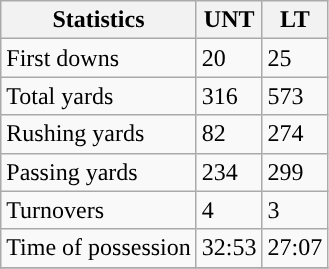<table class="wikitable">
<tr>
<th>Statistics</th>
<th>UNT</th>
<th>LT</th>
</tr>
<tr>
<td>First downs</td>
<td>20</td>
<td>25</td>
</tr>
<tr>
<td>Total yards</td>
<td>316</td>
<td>573</td>
</tr>
<tr>
<td>Rushing yards</td>
<td>82</td>
<td>274</td>
</tr>
<tr>
<td>Passing yards</td>
<td>234</td>
<td>299</td>
</tr>
<tr>
<td>Turnovers</td>
<td>4</td>
<td>3</td>
</tr>
<tr>
<td>Time of possession</td>
<td>32:53</td>
<td>27:07</td>
</tr>
<tr>
</tr>
</table>
